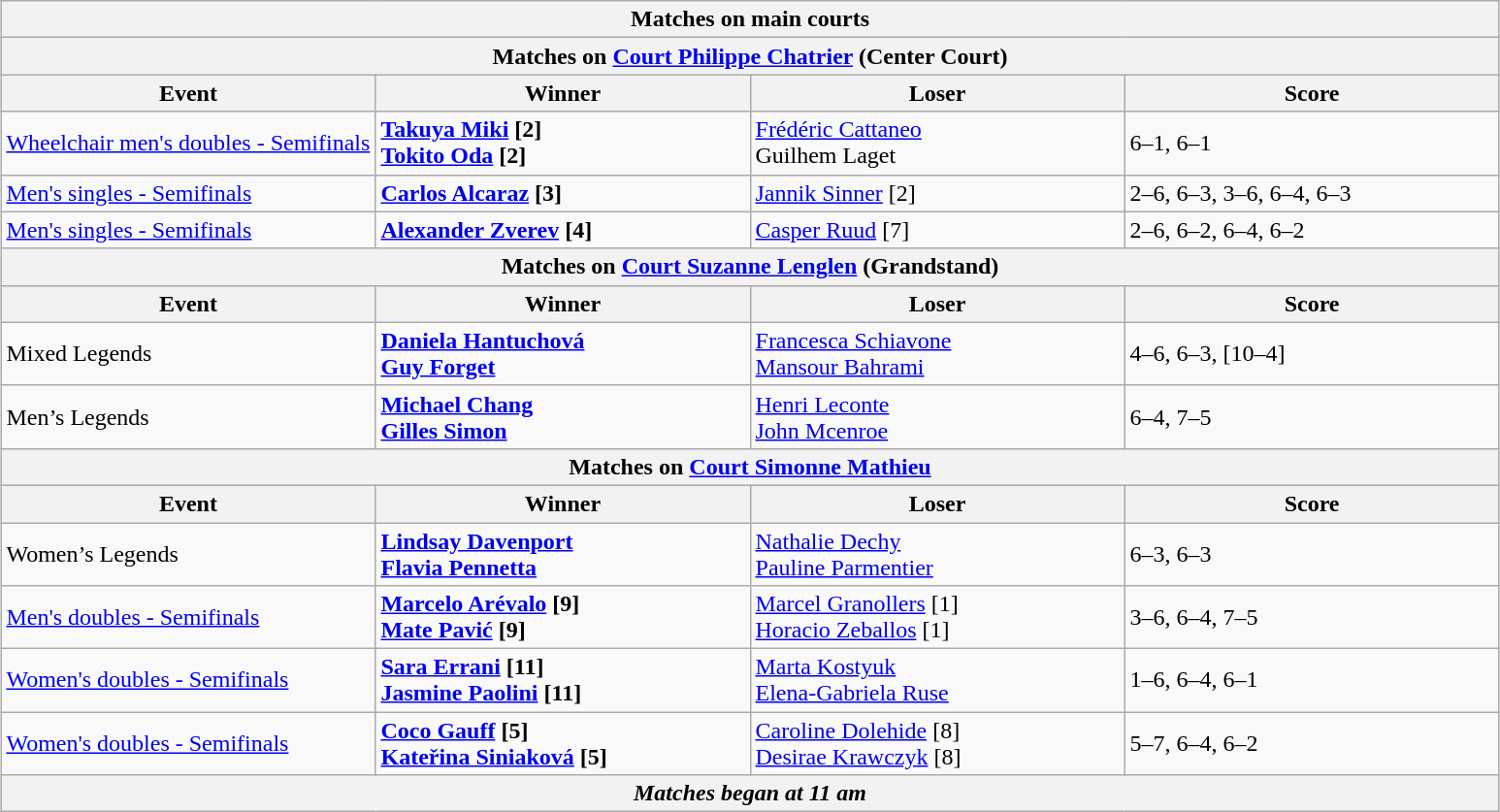<table class="wikitable" style="margin:auto;">
<tr>
<th colspan=4 style=white-space:nowrap>Matches on main courts</th>
</tr>
<tr>
<th colspan=4>Matches on <a href='#'>Court Philippe Chatrier</a> (Center Court)</th>
</tr>
<tr>
<th width=250>Event</th>
<th width=250>Winner</th>
<th width=250>Loser</th>
<th width=250>Score</th>
</tr>
<tr>
<td><a href='#'>Wheelchair men's doubles - Semifinals</a></td>
<td><strong> <a href='#'>Takuya Miki</a> [2] <br>  <a href='#'>Tokito Oda</a> [2]</strong></td>
<td> <a href='#'>Frédéric Cattaneo</a> <br>  Guilhem Laget</td>
<td>6–1, 6–1</td>
</tr>
<tr>
<td><a href='#'>Men's singles - Semifinals</a></td>
<td><strong> <a href='#'>Carlos Alcaraz</a> [3]</strong></td>
<td> <a href='#'>Jannik Sinner</a> [2]</td>
<td>2–6, 6–3, 3–6, 6–4, 6–3</td>
</tr>
<tr>
<td><a href='#'>Men's singles - Semifinals</a></td>
<td><strong> <a href='#'>Alexander Zverev</a> [4]</strong></td>
<td> <a href='#'>Casper Ruud</a> [7]</td>
<td>2–6, 6–2, 6–4, 6–2</td>
</tr>
<tr>
<th colspan=4>Matches on <a href='#'>Court Suzanne Lenglen</a> (Grandstand)</th>
</tr>
<tr>
<th width=250>Event</th>
<th width=250>Winner</th>
<th width=250>Loser</th>
<th width=250>Score</th>
</tr>
<tr>
<td>Mixed Legends</td>
<td><strong> <a href='#'>Daniela Hantuchová</a> <br>  <a href='#'>Guy Forget</a></strong></td>
<td> <a href='#'>Francesca Schiavone</a> <br>  <a href='#'>Mansour Bahrami</a></td>
<td>4–6, 6–3, [10–4]</td>
</tr>
<tr>
<td>Men’s Legends</td>
<td><strong> <a href='#'>Michael Chang</a> <br>  <a href='#'>Gilles Simon</a></strong></td>
<td> <a href='#'>Henri Leconte</a> <br>  <a href='#'>John Mcenroe</a></td>
<td>6–4, 7–5</td>
</tr>
<tr>
<th colspan=4>Matches on <a href='#'>Court Simonne Mathieu</a></th>
</tr>
<tr>
<th width=250>Event</th>
<th width=250>Winner</th>
<th width=250>Loser</th>
<th width=250>Score</th>
</tr>
<tr>
<td>Women’s Legends</td>
<td><strong> <a href='#'>Lindsay Davenport</a> <br>  <a href='#'>Flavia Pennetta</a></strong></td>
<td> <a href='#'>Nathalie Dechy</a> <br>  <a href='#'>Pauline Parmentier</a></td>
<td>6–3, 6–3</td>
</tr>
<tr>
<td><a href='#'>Men's doubles - Semifinals</a></td>
<td><strong> <a href='#'>Marcelo Arévalo</a> [9] <br>  <a href='#'>Mate Pavić</a> [9]</strong></td>
<td> <a href='#'>Marcel Granollers</a> [1] <br>  <a href='#'>Horacio Zeballos</a> [1]</td>
<td>3–6, 6–4, 7–5</td>
</tr>
<tr>
<td><a href='#'>Women's doubles - Semifinals</a></td>
<td><strong> <a href='#'>Sara Errani</a> [11] <br>  <a href='#'>Jasmine Paolini</a> [11]</strong></td>
<td> <a href='#'>Marta Kostyuk</a> <br>  <a href='#'>Elena-Gabriela Ruse</a></td>
<td>1–6, 6–4, 6–1</td>
</tr>
<tr>
<td><a href='#'>Women's doubles - Semifinals</a></td>
<td><strong> <a href='#'>Coco Gauff</a> [5] <br>  <a href='#'>Kateřina Siniaková</a> [5]</strong></td>
<td> <a href='#'>Caroline Dolehide</a> [8] <br>  <a href='#'>Desirae Krawczyk</a> [8]</td>
<td>5–7, 6–4, 6–2</td>
</tr>
<tr>
<th colspan=4><em>Matches began at 11 am</em></th>
</tr>
</table>
